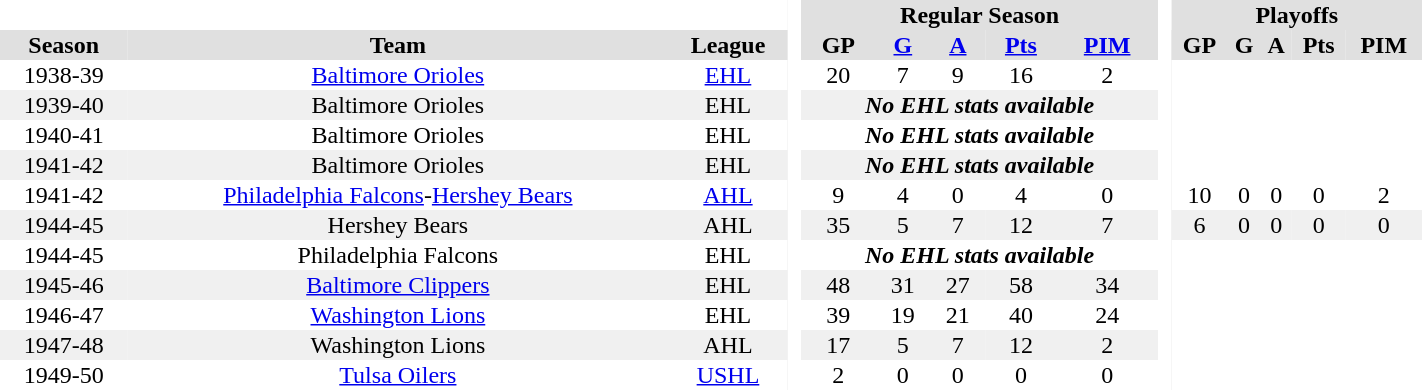<table border="0" cellpadding="1" cellspacing="0" style="text-align:center; width:75%">
<tr style="background:#e0e0e0;">
<th colspan="3" style="background:#fff;"> </th>
<th rowspan="99" style="background:#fff;"> </th>
<th colspan="5">Regular Season</th>
<th rowspan="99" style="background:#fff;"> </th>
<th colspan="5">Playoffs</th>
</tr>
<tr style="background:#e0e0e0;">
<th>Season</th>
<th>Team</th>
<th>League</th>
<th>GP</th>
<th><a href='#'>G</a></th>
<th><a href='#'>A</a></th>
<th><a href='#'>Pts</a></th>
<th><a href='#'>PIM</a></th>
<th>GP</th>
<th>G</th>
<th>A</th>
<th>Pts</th>
<th>PIM</th>
</tr>
<tr>
<td>1938-39</td>
<td><a href='#'>Baltimore Orioles</a></td>
<td><a href='#'>EHL</a></td>
<td>20</td>
<td>7</td>
<td>9</td>
<td>16</td>
<td>2</td>
</tr>
<tr style="background:#f0f0f0;">
<td>1939-40</td>
<td>Baltimore Orioles</td>
<td>EHL</td>
<td colspan="5" align="center"><strong><em>No EHL stats available</em></strong></td>
</tr>
<tr>
<td>1940-41</td>
<td>Baltimore Orioles</td>
<td>EHL</td>
<td colspan="5" align="center"><strong><em>No EHL stats available</em></strong></td>
</tr>
<tr style="background:#f0f0f0;">
<td>1941-42</td>
<td>Baltimore Orioles</td>
<td>EHL</td>
<td colspan="5" align="center"><strong><em>No EHL stats available</em></strong></td>
</tr>
<tr>
<td>1941-42</td>
<td><a href='#'>Philadelphia Falcons</a>-<a href='#'>Hershey Bears</a></td>
<td><a href='#'>AHL</a></td>
<td>9</td>
<td>4</td>
<td>0</td>
<td>4</td>
<td>0</td>
<td>10</td>
<td>0</td>
<td>0</td>
<td>0</td>
<td>2</td>
</tr>
<tr style="background:#f0f0f0;">
<td>1944-45</td>
<td>Hershey Bears</td>
<td>AHL</td>
<td>35</td>
<td>5</td>
<td>7</td>
<td>12</td>
<td>7</td>
<td>6</td>
<td>0</td>
<td>0</td>
<td>0</td>
<td>0</td>
</tr>
<tr>
<td>1944-45</td>
<td>Philadelphia Falcons</td>
<td>EHL</td>
<td colspan="5" align="center"><strong><em>No EHL stats available</em></strong></td>
</tr>
<tr style="background:#f0f0f0;">
<td>1945-46</td>
<td><a href='#'>Baltimore Clippers</a></td>
<td>EHL</td>
<td>48</td>
<td>31</td>
<td>27</td>
<td>58</td>
<td>34</td>
</tr>
<tr>
<td>1946-47</td>
<td><a href='#'>Washington Lions</a></td>
<td>EHL</td>
<td>39</td>
<td>19</td>
<td>21</td>
<td>40</td>
<td>24</td>
</tr>
<tr style="background:#f0f0f0;">
<td>1947-48</td>
<td>Washington Lions</td>
<td>AHL</td>
<td>17</td>
<td>5</td>
<td>7</td>
<td>12</td>
<td>2</td>
</tr>
<tr>
<td>1949-50</td>
<td><a href='#'>Tulsa Oilers</a></td>
<td><a href='#'>USHL</a></td>
<td>2</td>
<td>0</td>
<td>0</td>
<td>0</td>
<td>0</td>
</tr>
</table>
